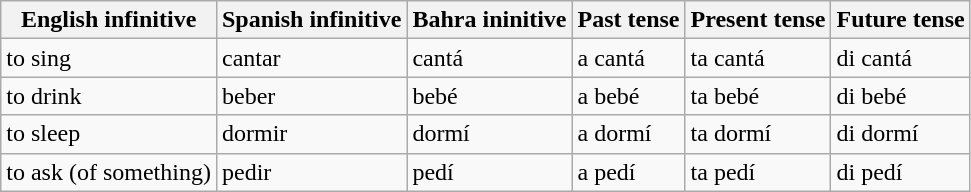<table class="wikitable">
<tr>
<th>English infinitive</th>
<th>Spanish infinitive</th>
<th>Bahra ininitive</th>
<th>Past tense</th>
<th>Present tense</th>
<th>Future tense</th>
</tr>
<tr>
<td>to sing</td>
<td>cantar</td>
<td>cantá</td>
<td>a cantá</td>
<td>ta cantá</td>
<td>di cantá</td>
</tr>
<tr>
<td>to drink</td>
<td>beber</td>
<td>bebé</td>
<td>a bebé</td>
<td>ta bebé</td>
<td>di bebé</td>
</tr>
<tr>
<td>to sleep</td>
<td>dormir</td>
<td>dormí</td>
<td>a dormí</td>
<td>ta dormí</td>
<td>di dormí</td>
</tr>
<tr>
<td>to ask (of something)</td>
<td>pedir</td>
<td>pedí</td>
<td>a pedí</td>
<td>ta pedí</td>
<td>di pedí</td>
</tr>
</table>
